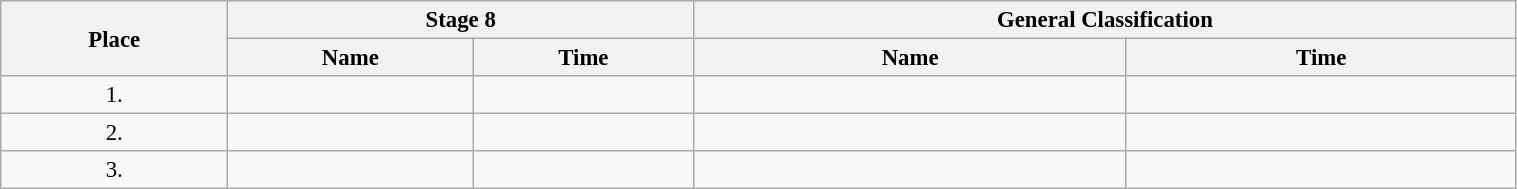<table class="wikitable"  style="font-size:95%; width:80%;">
<tr>
<th rowspan="2">Place</th>
<th colspan="2">Stage 8</th>
<th colspan="2">General Classification</th>
</tr>
<tr>
<th>Name</th>
<th>Time</th>
<th>Name</th>
<th>Time</th>
</tr>
<tr>
<td style="text-align:center;">1.</td>
<td></td>
<td></td>
<td></td>
<td></td>
</tr>
<tr>
<td style="text-align:center;">2.</td>
<td></td>
<td></td>
<td></td>
<td></td>
</tr>
<tr>
<td style="text-align:center;">3.</td>
<td></td>
<td></td>
<td></td>
<td></td>
</tr>
</table>
